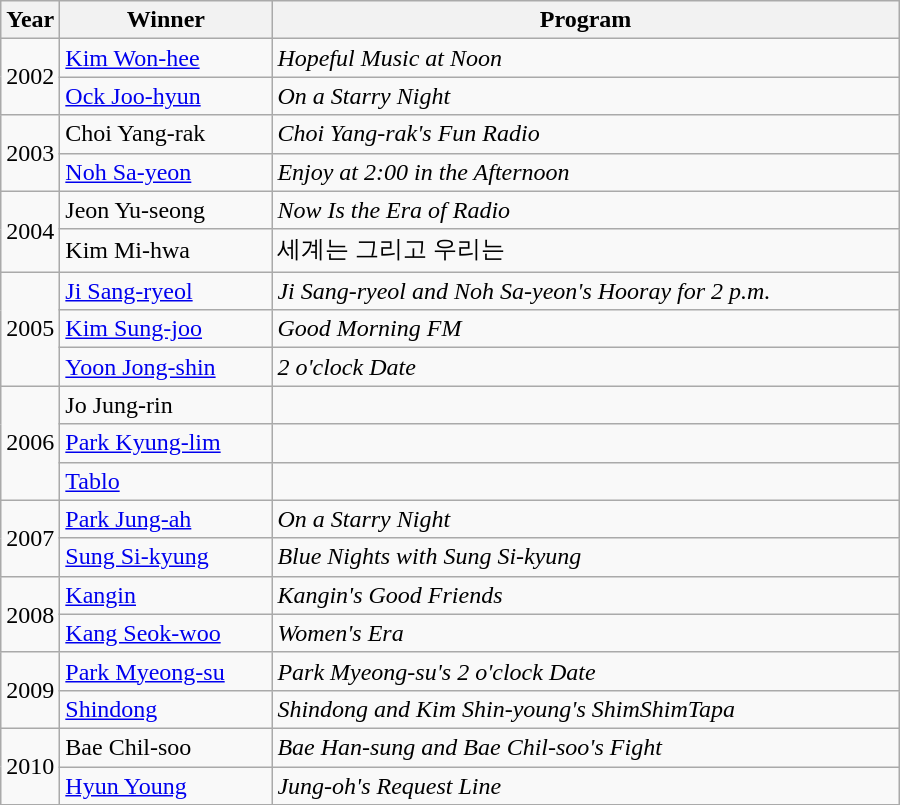<table class="wikitable" style="width:600px">
<tr>
<th width=10>Year</th>
<th>Winner</th>
<th>Program</th>
</tr>
<tr>
<td rowspan=2>2002</td>
<td><a href='#'>Kim Won-hee</a></td>
<td><em>Hopeful Music at Noon</em></td>
</tr>
<tr>
<td><a href='#'>Ock Joo-hyun</a></td>
<td><em>On a Starry Night</em></td>
</tr>
<tr>
<td rowspan=2>2003</td>
<td>Choi Yang-rak</td>
<td><em>Choi Yang-rak's Fun Radio</em></td>
</tr>
<tr>
<td><a href='#'>Noh Sa-yeon</a></td>
<td><em>Enjoy at 2:00 in the Afternoon</em></td>
</tr>
<tr>
<td rowspan=2>2004</td>
<td>Jeon Yu-seong</td>
<td><em>Now Is the Era of Radio</em></td>
</tr>
<tr>
<td>Kim Mi-hwa</td>
<td>세계는 그리고 우리는</td>
</tr>
<tr>
<td rowspan=3>2005</td>
<td><a href='#'>Ji Sang-ryeol</a></td>
<td><em>Ji Sang-ryeol and Noh Sa-yeon's Hooray for 2 p.m.</em></td>
</tr>
<tr>
<td><a href='#'>Kim Sung-joo</a></td>
<td><em>Good Morning FM</em></td>
</tr>
<tr>
<td><a href='#'>Yoon Jong-shin</a></td>
<td><em>2 o'clock Date</em></td>
</tr>
<tr>
<td rowspan=3>2006</td>
<td>Jo Jung-rin</td>
<td></td>
</tr>
<tr>
<td><a href='#'>Park Kyung-lim</a></td>
<td></td>
</tr>
<tr>
<td><a href='#'>Tablo</a></td>
<td></td>
</tr>
<tr>
<td rowspan=2>2007</td>
<td><a href='#'>Park Jung-ah</a></td>
<td><em>On a Starry Night</em></td>
</tr>
<tr>
<td><a href='#'>Sung Si-kyung</a></td>
<td><em>Blue Nights with Sung Si-kyung</em></td>
</tr>
<tr>
<td rowspan=2>2008</td>
<td><a href='#'>Kangin</a></td>
<td><em>Kangin's Good Friends</em></td>
</tr>
<tr>
<td><a href='#'>Kang Seok-woo</a></td>
<td><em>Women's Era</em></td>
</tr>
<tr>
<td rowspan=2>2009</td>
<td><a href='#'>Park Myeong-su</a></td>
<td><em>Park Myeong-su's 2 o'clock Date</em></td>
</tr>
<tr>
<td><a href='#'>Shindong</a></td>
<td><em>Shindong and Kim Shin-young's ShimShimTapa</em></td>
</tr>
<tr>
<td rowspan=2>2010</td>
<td>Bae Chil-soo</td>
<td><em>Bae Han-sung and Bae Chil-soo's Fight</em></td>
</tr>
<tr>
<td><a href='#'>Hyun Young</a></td>
<td><em>Jung-oh's Request Line</em></td>
</tr>
</table>
